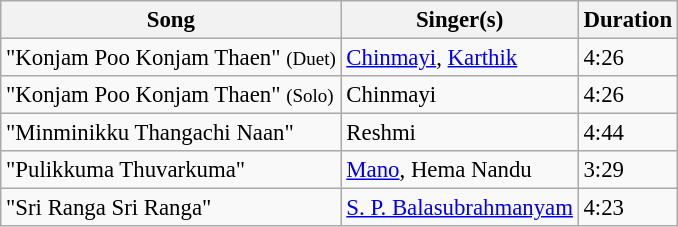<table class="wikitable" style="font-size:95%;">
<tr>
<th>Song</th>
<th>Singer(s)</th>
<th>Duration</th>
</tr>
<tr>
<td>"Konjam Poo Konjam Thaen" <small>(Duet)</small></td>
<td><a href='#'>Chinmayi</a>, <a href='#'>Karthik</a></td>
<td>4:26</td>
</tr>
<tr>
<td>"Konjam Poo Konjam Thaen" <small>(Solo)</small></td>
<td>Chinmayi</td>
<td>4:26</td>
</tr>
<tr>
<td>"Minminikku Thangachi Naan"</td>
<td>Reshmi</td>
<td>4:44</td>
</tr>
<tr>
<td>"Pulikkuma Thuvarkuma"</td>
<td><a href='#'>Mano</a>, Hema Nandu</td>
<td>3:29</td>
</tr>
<tr>
<td>"Sri Ranga Sri Ranga"</td>
<td><a href='#'>S. P. Balasubrahmanyam</a></td>
<td>4:23</td>
</tr>
</table>
